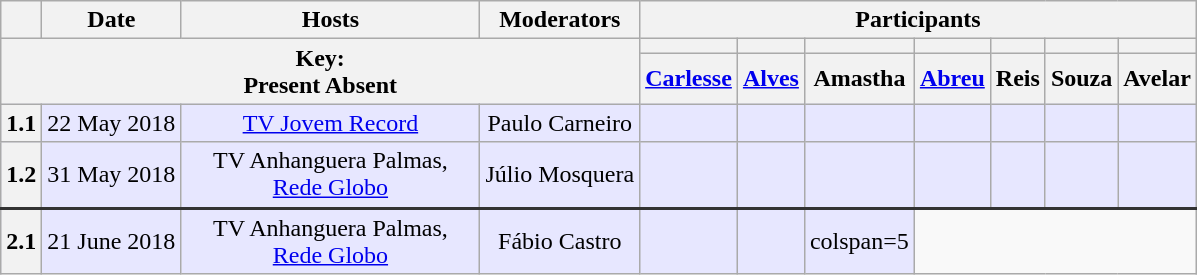<table class=wikitable style=text-align:center>
<tr>
<th></th>
<th>Date</th>
<th>Hosts</th>
<th>Moderators</th>
<th colspan=9 scope=col>Participants</th>
</tr>
<tr>
<th colspan=4 rowspan=2>Key:<br> Present  Absent</th>
<th scope=col style=background:><a href='#'></a></th>
<th scope=col style=background:><a href='#'></a></th>
<th scope=col style=background:><a href='#'></a></th>
<th scope=col style=background:><a href='#'></a></th>
<th scope=col style=background:><a href='#'></a></th>
<th scope=col style=background:><a href='#'></a></th>
<th scope=col style=background:><a href='#'></a></th>
</tr>
<tr>
<th><a href='#'>Carlesse</a></th>
<th><a href='#'>Alves</a></th>
<th>Amastha</th>
<th><a href='#'>Abreu</a></th>
<th>Reis</th>
<th>Souza</th>
<th>Avelar</th>
</tr>
<tr style=background:#e7e7ff>
<th scope=row style=text-align:center>1.1</th>
<td style=max-width:12em>22 May 2018</td>
<td style=max-width:12em><a href='#'>TV Jovem Record</a></td>
<td style=max-width:12em>Paulo Carneiro</td>
<td></td>
<td></td>
<td></td>
<td></td>
<td></td>
<td></td>
<td></td>
</tr>
<tr style=background:#e7e7ff>
<th scope=row style=text-align:center>1.2</th>
<td style=max-width:12em>31 May 2018</td>
<td style=max-width:12em>TV Anhanguera Palmas, <a href='#'>Rede Globo</a></td>
<td style=max-width:12em>Júlio Mosquera</td>
<td></td>
<td></td>
<td></td>
<td></td>
<td></td>
<td></td>
<td></td>
</tr>
<tr style="background:#e7e7ff; border-top: 2px solid #333333">
<th scope=row style=text-align:center>2.1</th>
<td style=max-width:12em>21 June 2018</td>
<td style=max-width:12em>TV Anhanguera Palmas, <a href='#'>Rede Globo</a></td>
<td style=max-width:12em>Fábio Castro</td>
<td></td>
<td></td>
<td>colspan=5 </td>
</tr>
</table>
